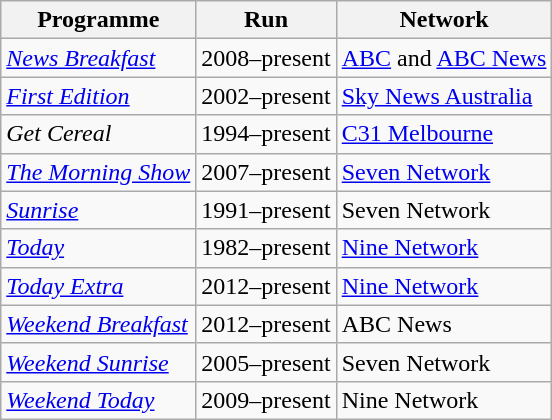<table class="wikitable">
<tr>
<th>Programme</th>
<th>Run</th>
<th>Network</th>
</tr>
<tr>
<td><em><a href='#'>News Breakfast</a></em></td>
<td>2008–present</td>
<td><a href='#'>ABC</a> and <a href='#'>ABC News</a></td>
</tr>
<tr>
<td><em><a href='#'>First Edition</a></em></td>
<td>2002–present</td>
<td><a href='#'>Sky News Australia</a></td>
</tr>
<tr>
<td><em>Get Cereal</em></td>
<td>1994–present</td>
<td><a href='#'>C31 Melbourne</a></td>
</tr>
<tr>
<td><em><a href='#'>The Morning Show</a></em></td>
<td>2007–present</td>
<td><a href='#'>Seven Network</a></td>
</tr>
<tr>
<td><em><a href='#'>Sunrise</a></em></td>
<td>1991–present</td>
<td>Seven Network</td>
</tr>
<tr>
<td><em><a href='#'>Today</a></em></td>
<td>1982–present</td>
<td><a href='#'>Nine Network</a></td>
</tr>
<tr>
<td><em><a href='#'>Today Extra</a></em></td>
<td>2012–present</td>
<td><a href='#'>Nine Network</a></td>
</tr>
<tr>
<td><em><a href='#'>Weekend Breakfast</a></em></td>
<td>2012–present</td>
<td>ABC News</td>
</tr>
<tr>
<td><em><a href='#'>Weekend Sunrise</a></em></td>
<td>2005–present</td>
<td>Seven Network</td>
</tr>
<tr>
<td><em><a href='#'>Weekend Today</a></em></td>
<td>2009–present</td>
<td>Nine Network</td>
</tr>
</table>
